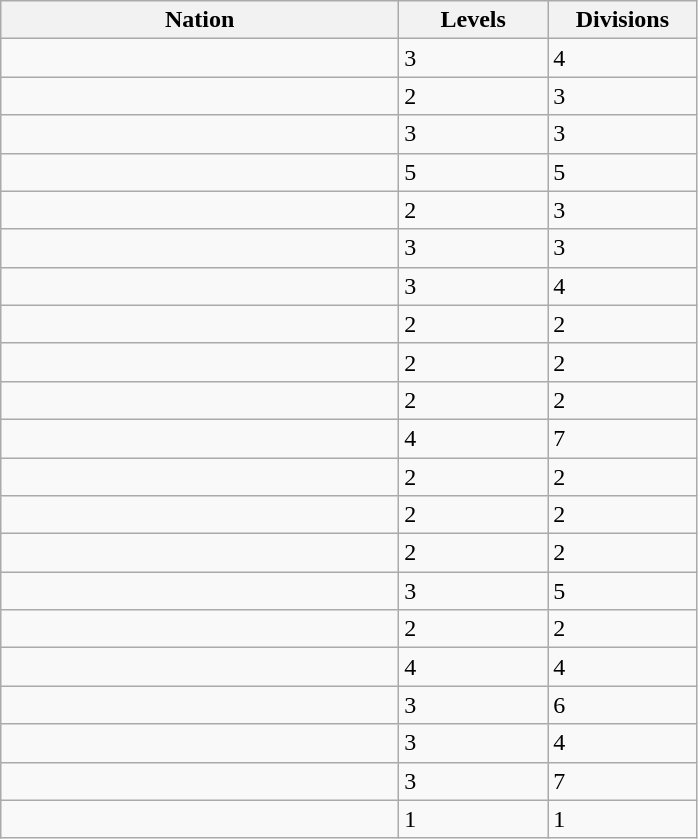<table class="wikitable">
<tr>
<th width=40%>Nation</th>
<th width=15%>Levels</th>
<th width=15%>Divisions</th>
</tr>
<tr>
<td></td>
<td>3</td>
<td>4</td>
</tr>
<tr>
<td></td>
<td>2</td>
<td>3</td>
</tr>
<tr>
<td></td>
<td>3</td>
<td>3</td>
</tr>
<tr>
<td></td>
<td>5</td>
<td>5</td>
</tr>
<tr>
<td></td>
<td>2</td>
<td>3</td>
</tr>
<tr>
<td></td>
<td>3</td>
<td>3</td>
</tr>
<tr>
<td></td>
<td>3</td>
<td>4</td>
</tr>
<tr>
<td></td>
<td>2</td>
<td>2</td>
</tr>
<tr>
<td></td>
<td>2</td>
<td>2</td>
</tr>
<tr>
<td></td>
<td>2</td>
<td>2</td>
</tr>
<tr>
<td></td>
<td>4</td>
<td>7</td>
</tr>
<tr>
<td></td>
<td>2</td>
<td>2</td>
</tr>
<tr>
<td></td>
<td>2</td>
<td>2</td>
</tr>
<tr>
<td></td>
<td>2</td>
<td>2</td>
</tr>
<tr>
<td></td>
<td>3</td>
<td>5</td>
</tr>
<tr>
<td></td>
<td>2</td>
<td>2</td>
</tr>
<tr>
<td></td>
<td>4</td>
<td>4</td>
</tr>
<tr>
<td></td>
<td>3</td>
<td>6</td>
</tr>
<tr>
<td></td>
<td>3</td>
<td>4</td>
</tr>
<tr>
<td></td>
<td>3</td>
<td>7</td>
</tr>
<tr>
<td></td>
<td>1</td>
<td>1</td>
</tr>
</table>
